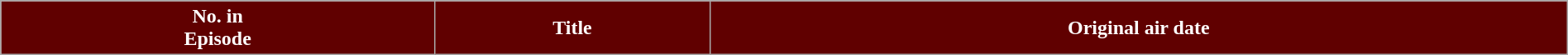<table class="wikitable plainrowheaders" style="width:100%; margin:auto">
<tr>
<th ! style="background:#600000; color:#fff; text-align:center;">No. in<br>Episode</th>
<th ! style="background:#600000; color:#fff; text-align:center;">Title</th>
<th ! style="background:#600000; color:#fff; text-align:center;">Original air date<br>





</th>
</tr>
</table>
